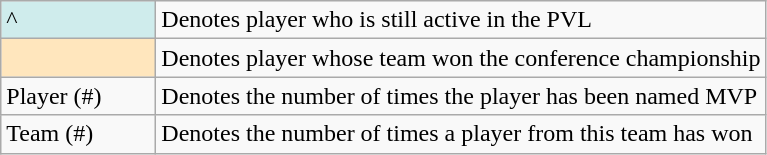<table class="wikitable">
<tr>
<td style="background-color:#CFECEC; border:1px solid #aaaaaa; width:6em">^</td>
<td>Denotes player who is still active in the PVL</td>
</tr>
<tr>
<td style="background-color:#FFE6BD; border:1px solid #aaaaaa; width:6em"></td>
<td>Denotes player whose team won the conference championship</td>
</tr>
<tr>
<td>Player (#)</td>
<td>Denotes the number of times the player has been named MVP</td>
</tr>
<tr>
<td>Team (#)</td>
<td>Denotes the number of times a player from this team has won</td>
</tr>
</table>
